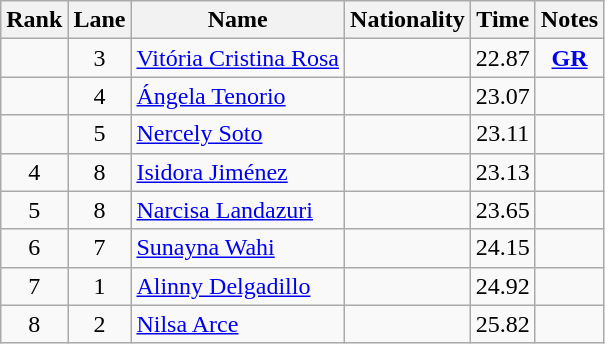<table class="wikitable sortable" style="text-align:center">
<tr>
<th>Rank</th>
<th>Lane</th>
<th>Name</th>
<th>Nationality</th>
<th>Time</th>
<th>Notes</th>
</tr>
<tr>
<td></td>
<td>3</td>
<td align=left><a href='#'>Vitória Cristina Rosa</a></td>
<td align=left></td>
<td>22.87</td>
<td><strong><a href='#'>GR</a></strong></td>
</tr>
<tr>
<td></td>
<td>4</td>
<td align=left><a href='#'>Ángela Tenorio</a></td>
<td align=left></td>
<td>23.07</td>
<td></td>
</tr>
<tr>
<td></td>
<td>5</td>
<td align=left><a href='#'>Nercely Soto</a></td>
<td align=left></td>
<td>23.11</td>
<td></td>
</tr>
<tr>
<td>4</td>
<td>8</td>
<td align=left><a href='#'>Isidora Jiménez</a></td>
<td align=left></td>
<td>23.13</td>
<td></td>
</tr>
<tr>
<td>5</td>
<td>8</td>
<td align=left><a href='#'>Narcisa Landazuri</a></td>
<td align=left></td>
<td>23.65</td>
<td></td>
</tr>
<tr>
<td>6</td>
<td>7</td>
<td align=left><a href='#'>Sunayna Wahi</a></td>
<td align=left></td>
<td>24.15</td>
<td></td>
</tr>
<tr>
<td>7</td>
<td>1</td>
<td align=left><a href='#'>Alinny Delgadillo</a></td>
<td align=left></td>
<td>24.92</td>
<td></td>
</tr>
<tr>
<td>8</td>
<td>2</td>
<td align=left><a href='#'>Nilsa Arce</a></td>
<td align=left></td>
<td>25.82</td>
<td></td>
</tr>
</table>
